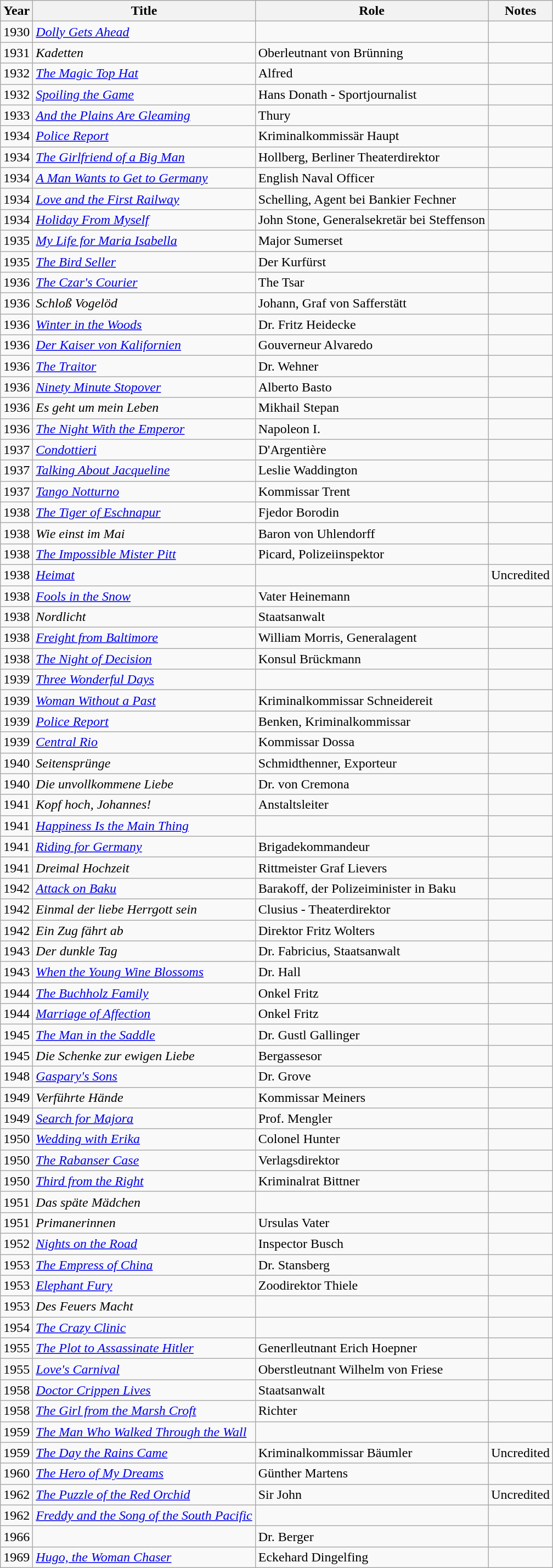<table class="wikitable">
<tr>
<th>Year</th>
<th>Title</th>
<th>Role</th>
<th>Notes</th>
</tr>
<tr>
<td>1930</td>
<td><em><a href='#'>Dolly Gets Ahead</a></em></td>
<td></td>
<td></td>
</tr>
<tr>
<td>1931</td>
<td><em>Kadetten</em></td>
<td>Oberleutnant von Brünning</td>
<td></td>
</tr>
<tr>
<td>1932</td>
<td><em><a href='#'>The Magic Top Hat</a></em></td>
<td>Alfred</td>
<td></td>
</tr>
<tr>
<td>1932</td>
<td><em><a href='#'>Spoiling the Game</a></em></td>
<td>Hans Donath - Sportjournalist</td>
<td></td>
</tr>
<tr>
<td>1933</td>
<td><em><a href='#'>And the Plains Are Gleaming</a></em></td>
<td>Thury</td>
<td></td>
</tr>
<tr>
<td>1934</td>
<td><em><a href='#'>Police Report</a></em></td>
<td>Kriminalkommissär Haupt</td>
<td></td>
</tr>
<tr>
<td>1934</td>
<td><em><a href='#'>The Girlfriend of a Big Man</a></em></td>
<td>Hollberg, Berliner Theaterdirektor</td>
<td></td>
</tr>
<tr>
<td>1934</td>
<td><em><a href='#'>A Man Wants to Get to Germany</a></em></td>
<td>English Naval Officer</td>
<td></td>
</tr>
<tr>
<td>1934</td>
<td><em><a href='#'>Love and the First Railway</a></em></td>
<td>Schelling, Agent bei Bankier Fechner</td>
<td></td>
</tr>
<tr>
<td>1934</td>
<td><em><a href='#'>Holiday From Myself</a></em></td>
<td>John Stone, Generalsekretär bei Steffenson</td>
<td></td>
</tr>
<tr>
<td>1935</td>
<td><em><a href='#'>My Life for Maria Isabella</a></em></td>
<td>Major Sumerset</td>
<td></td>
</tr>
<tr>
<td>1935</td>
<td><em><a href='#'>The Bird Seller</a></em></td>
<td>Der Kurfürst</td>
<td></td>
</tr>
<tr>
<td>1936</td>
<td><em><a href='#'>The Czar's Courier</a></em></td>
<td>The Tsar</td>
<td></td>
</tr>
<tr>
<td>1936</td>
<td><em>Schloß Vogelöd</em></td>
<td>Johann, Graf von Safferstätt</td>
<td></td>
</tr>
<tr>
<td>1936</td>
<td><em><a href='#'>Winter in the Woods</a></em></td>
<td>Dr. Fritz Heidecke</td>
<td></td>
</tr>
<tr>
<td>1936</td>
<td><em><a href='#'>Der Kaiser von Kalifornien</a></em></td>
<td>Gouverneur Alvaredo</td>
<td></td>
</tr>
<tr>
<td>1936</td>
<td><em><a href='#'>The Traitor</a></em></td>
<td>Dr. Wehner</td>
<td></td>
</tr>
<tr>
<td>1936</td>
<td><em><a href='#'>Ninety Minute Stopover</a></em></td>
<td>Alberto Basto</td>
<td></td>
</tr>
<tr>
<td>1936</td>
<td><em>Es geht um mein Leben</em></td>
<td>Mikhail Stepan</td>
<td></td>
</tr>
<tr>
<td>1936</td>
<td><em><a href='#'>The Night With the Emperor</a></em></td>
<td>Napoleon I.</td>
<td></td>
</tr>
<tr>
<td>1937</td>
<td><em><a href='#'>Condottieri</a></em></td>
<td>D'Argentière</td>
<td></td>
</tr>
<tr>
<td>1937</td>
<td><em><a href='#'>Talking About Jacqueline</a></em></td>
<td>Leslie Waddington</td>
<td></td>
</tr>
<tr>
<td>1937</td>
<td><em><a href='#'>Tango Notturno</a></em></td>
<td>Kommissar Trent</td>
<td></td>
</tr>
<tr>
<td>1938</td>
<td><em><a href='#'>The Tiger of Eschnapur</a></em></td>
<td>Fjedor Borodin</td>
<td></td>
</tr>
<tr>
<td>1938</td>
<td><em>Wie einst im Mai</em></td>
<td>Baron von Uhlendorff</td>
<td></td>
</tr>
<tr>
<td>1938</td>
<td><em><a href='#'>The Impossible Mister Pitt</a></em></td>
<td>Picard, Polizeiinspektor</td>
<td></td>
</tr>
<tr>
<td>1938</td>
<td><em><a href='#'>Heimat</a></em></td>
<td></td>
<td>Uncredited</td>
</tr>
<tr>
<td>1938</td>
<td><em><a href='#'>Fools in the Snow</a></em></td>
<td>Vater Heinemann</td>
<td></td>
</tr>
<tr>
<td>1938</td>
<td><em>Nordlicht</em></td>
<td>Staatsanwalt</td>
<td></td>
</tr>
<tr>
<td>1938</td>
<td><em><a href='#'>Freight from Baltimore</a></em></td>
<td>William Morris, Generalagent</td>
<td></td>
</tr>
<tr>
<td>1938</td>
<td><em><a href='#'>The Night of Decision</a></em></td>
<td>Konsul Brückmann</td>
<td></td>
</tr>
<tr>
<td>1939</td>
<td><em><a href='#'>Three Wonderful Days</a></em></td>
<td></td>
<td></td>
</tr>
<tr>
<td>1939</td>
<td><em><a href='#'>Woman Without a Past</a></em></td>
<td>Kriminalkommissar Schneidereit</td>
<td></td>
</tr>
<tr>
<td>1939</td>
<td><em><a href='#'>Police Report</a></em></td>
<td>Benken, Kriminalkommissar</td>
<td></td>
</tr>
<tr>
<td>1939</td>
<td><em><a href='#'>Central Rio</a></em></td>
<td>Kommissar Dossa</td>
<td></td>
</tr>
<tr>
<td>1940</td>
<td><em>Seitensprünge</em></td>
<td>Schmidthenner, Exporteur</td>
<td></td>
</tr>
<tr>
<td>1940</td>
<td><em>Die unvollkommene Liebe</em></td>
<td>Dr. von Cremona</td>
<td></td>
</tr>
<tr>
<td>1941</td>
<td><em>Kopf hoch, Johannes!</em></td>
<td>Anstaltsleiter</td>
<td></td>
</tr>
<tr>
<td>1941</td>
<td><em><a href='#'>Happiness Is the Main Thing</a></em></td>
<td></td>
<td></td>
</tr>
<tr>
<td>1941</td>
<td><em><a href='#'>Riding for Germany</a></em></td>
<td>Brigadekommandeur</td>
<td></td>
</tr>
<tr>
<td>1941</td>
<td><em>Dreimal Hochzeit</em></td>
<td>Rittmeister Graf Lievers</td>
<td></td>
</tr>
<tr>
<td>1942</td>
<td><em><a href='#'>Attack on Baku</a></em></td>
<td>Barakoff, der Polizeiminister in Baku</td>
<td></td>
</tr>
<tr>
<td>1942</td>
<td><em>Einmal der liebe Herrgott sein</em></td>
<td>Clusius - Theaterdirektor</td>
<td></td>
</tr>
<tr>
<td>1942</td>
<td><em>Ein Zug fährt ab</em></td>
<td>Direktor Fritz Wolters</td>
<td></td>
</tr>
<tr>
<td>1943</td>
<td><em>Der dunkle Tag</em></td>
<td>Dr. Fabricius, Staatsanwalt</td>
<td></td>
</tr>
<tr>
<td>1943</td>
<td><em><a href='#'>When the Young Wine Blossoms</a></em></td>
<td>Dr. Hall</td>
<td></td>
</tr>
<tr>
<td>1944</td>
<td><em><a href='#'>The Buchholz Family</a></em></td>
<td>Onkel Fritz</td>
<td></td>
</tr>
<tr>
<td>1944</td>
<td><em><a href='#'>Marriage of Affection</a></em></td>
<td>Onkel Fritz</td>
<td></td>
</tr>
<tr>
<td>1945</td>
<td><em><a href='#'>The Man in the Saddle</a></em></td>
<td>Dr. Gustl Gallinger</td>
<td></td>
</tr>
<tr>
<td>1945</td>
<td><em>Die Schenke zur ewigen Liebe</em></td>
<td>Bergassesor</td>
<td></td>
</tr>
<tr>
<td>1948</td>
<td><em><a href='#'>Gaspary's Sons</a></em></td>
<td>Dr. Grove</td>
<td></td>
</tr>
<tr>
<td>1949</td>
<td><em>Verführte Hände</em></td>
<td>Kommissar Meiners</td>
<td></td>
</tr>
<tr>
<td>1949</td>
<td><em><a href='#'>Search for Majora</a></em></td>
<td>Prof. Mengler</td>
<td></td>
</tr>
<tr>
<td>1950</td>
<td><em><a href='#'>Wedding with Erika</a></em></td>
<td>Colonel Hunter</td>
<td></td>
</tr>
<tr>
<td>1950</td>
<td><em><a href='#'>The Rabanser Case</a></em></td>
<td>Verlagsdirektor</td>
<td></td>
</tr>
<tr>
<td>1950</td>
<td><em><a href='#'>Third from the Right</a></em></td>
<td>Kriminalrat Bittner</td>
<td></td>
</tr>
<tr>
<td>1951</td>
<td><em>Das späte Mädchen</em></td>
<td></td>
<td></td>
</tr>
<tr>
<td>1951</td>
<td><em>Primanerinnen</em></td>
<td>Ursulas Vater</td>
<td></td>
</tr>
<tr>
<td>1952</td>
<td><em><a href='#'>Nights on the Road</a></em></td>
<td>Inspector Busch</td>
<td></td>
</tr>
<tr>
<td>1953</td>
<td><em><a href='#'>The Empress of China</a></em></td>
<td>Dr. Stansberg</td>
<td></td>
</tr>
<tr>
<td>1953</td>
<td><em><a href='#'>Elephant Fury</a></em></td>
<td>Zoodirektor Thiele</td>
<td></td>
</tr>
<tr>
<td>1953</td>
<td><em>Des Feuers Macht</em></td>
<td></td>
<td></td>
</tr>
<tr>
<td>1954</td>
<td><em><a href='#'>The Crazy Clinic</a></em></td>
<td></td>
<td></td>
</tr>
<tr>
<td>1955</td>
<td><em><a href='#'>The Plot to Assassinate Hitler</a></em></td>
<td>Generlleutnant Erich Hoepner</td>
<td></td>
</tr>
<tr>
<td>1955</td>
<td><em><a href='#'>Love's Carnival</a></em></td>
<td>Oberstleutnant Wilhelm von Friese</td>
<td></td>
</tr>
<tr>
<td>1958</td>
<td><em><a href='#'>Doctor Crippen Lives</a></em></td>
<td>Staatsanwalt</td>
<td></td>
</tr>
<tr>
<td>1958</td>
<td><em><a href='#'>The Girl from the Marsh Croft</a></em></td>
<td>Richter</td>
<td></td>
</tr>
<tr>
<td>1959</td>
<td><em><a href='#'>The Man Who Walked Through the Wall</a></em></td>
<td></td>
<td></td>
</tr>
<tr>
<td>1959</td>
<td><em><a href='#'>The Day the Rains Came</a></em></td>
<td>Kriminalkommissar Bäumler</td>
<td>Uncredited</td>
</tr>
<tr>
<td>1960</td>
<td><em><a href='#'>The Hero of My Dreams</a></em></td>
<td>Günther Martens</td>
<td></td>
</tr>
<tr>
<td>1962</td>
<td><em><a href='#'>The Puzzle of the Red Orchid</a></em></td>
<td>Sir John</td>
<td>Uncredited</td>
</tr>
<tr>
<td>1962</td>
<td><em><a href='#'>Freddy and the Song of the South Pacific</a></em></td>
<td></td>
<td></td>
</tr>
<tr>
<td>1966</td>
<td><em></em></td>
<td>Dr. Berger</td>
<td></td>
</tr>
<tr>
<td>1969</td>
<td><em><a href='#'>Hugo, the Woman Chaser</a></em></td>
<td>Eckehard Dingelfing</td>
<td></td>
</tr>
</table>
